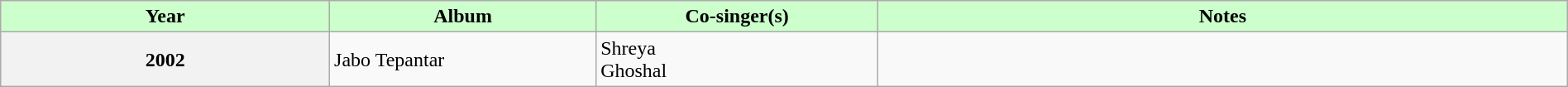<table class="wikitable plainrowheaders" width="100%" textcolor:#000;">
<tr style="background:#cfc; text-align:center;">
<td scope="col" width=21%><strong>Year</strong></td>
<td scope="col" width="17%"><strong>Album</strong></td>
<td scope="col" width=18%><strong>Co-singer(s)</strong></td>
<td><strong>Notes</strong></td>
</tr>
<tr>
<th scope="row">2002</th>
<td>Jabo Tepantar</td>
<td>Shreya<br>Ghoshal</td>
<td></td>
</tr>
</table>
